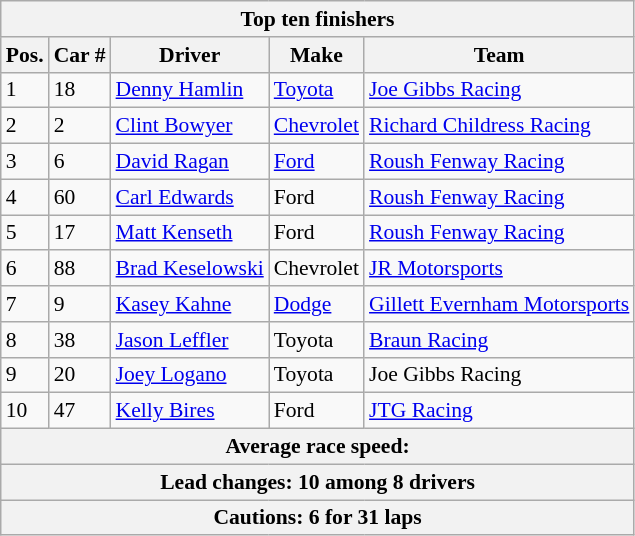<table class="wikitable" style="font-size: 90%;">
<tr>
<th colspan=9>Top ten finishers</th>
</tr>
<tr>
<th>Pos.</th>
<th>Car #</th>
<th>Driver</th>
<th>Make</th>
<th>Team</th>
</tr>
<tr>
<td>1</td>
<td>18</td>
<td><a href='#'>Denny Hamlin</a></td>
<td><a href='#'>Toyota</a></td>
<td><a href='#'>Joe Gibbs Racing</a></td>
</tr>
<tr>
<td>2</td>
<td>2</td>
<td><a href='#'>Clint Bowyer</a></td>
<td><a href='#'>Chevrolet</a></td>
<td><a href='#'>Richard Childress Racing</a></td>
</tr>
<tr>
<td>3</td>
<td>6</td>
<td><a href='#'>David Ragan</a></td>
<td><a href='#'>Ford</a></td>
<td><a href='#'>Roush Fenway Racing</a></td>
</tr>
<tr>
<td>4</td>
<td>60</td>
<td><a href='#'>Carl Edwards</a></td>
<td>Ford</td>
<td><a href='#'>Roush Fenway Racing</a></td>
</tr>
<tr>
<td>5</td>
<td>17</td>
<td><a href='#'>Matt Kenseth</a></td>
<td>Ford</td>
<td><a href='#'>Roush Fenway Racing</a></td>
</tr>
<tr>
<td>6</td>
<td>88</td>
<td><a href='#'>Brad Keselowski</a></td>
<td>Chevrolet</td>
<td><a href='#'>JR Motorsports</a></td>
</tr>
<tr>
<td>7</td>
<td>9</td>
<td><a href='#'>Kasey Kahne</a></td>
<td><a href='#'>Dodge</a></td>
<td><a href='#'>Gillett Evernham Motorsports</a></td>
</tr>
<tr>
<td>8</td>
<td>38</td>
<td><a href='#'>Jason Leffler</a></td>
<td>Toyota</td>
<td><a href='#'>Braun Racing</a></td>
</tr>
<tr>
<td>9</td>
<td>20</td>
<td><a href='#'>Joey Logano</a></td>
<td>Toyota</td>
<td>Joe Gibbs Racing</td>
</tr>
<tr>
<td>10</td>
<td>47</td>
<td><a href='#'>Kelly Bires</a></td>
<td>Ford</td>
<td><a href='#'>JTG Racing</a></td>
</tr>
<tr>
<th colspan=9>Average race speed: </th>
</tr>
<tr>
<th colspan=9>Lead changes: 10 among 8 drivers</th>
</tr>
<tr>
<th colspan=9>Cautions: 6 for 31 laps</th>
</tr>
</table>
